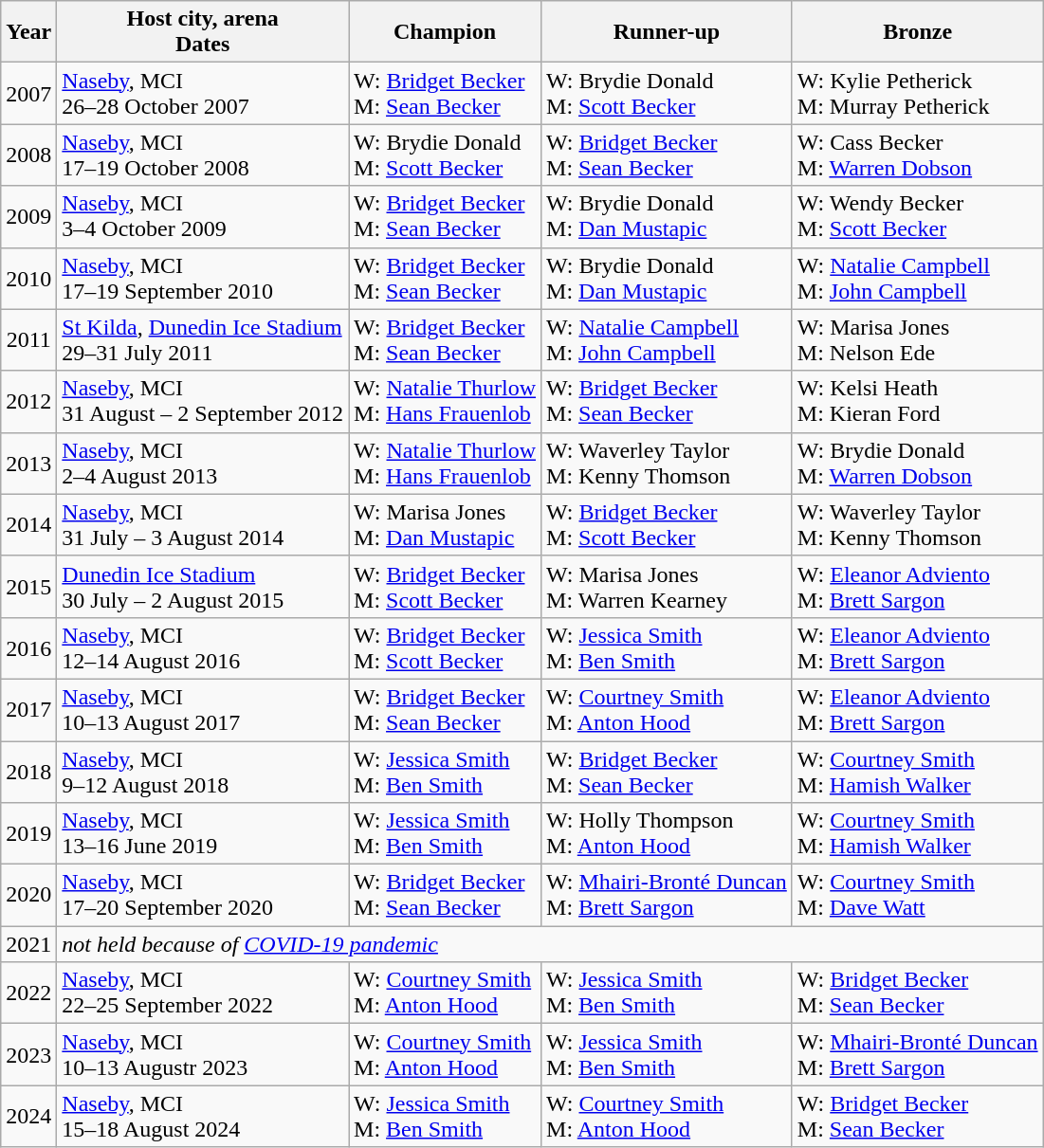<table class="wikitable">
<tr>
<th>Year</th>
<th>Host city, arena<br>Dates</th>
<th>Champion</th>
<th>Runner-up</th>
<th>Bronze</th>
</tr>
<tr>
<td align=center>2007</td>
<td><a href='#'>Naseby</a>, MCI<br> 26–28 October 2007</td>
<td>W: <a href='#'>Bridget Becker</a><br>M: <a href='#'>Sean Becker</a></td>
<td>W: Brydie Donald<br>M: <a href='#'>Scott Becker</a></td>
<td>W: Kylie Petherick<br>M: Murray Petherick</td>
</tr>
<tr>
<td align=center>2008</td>
<td><a href='#'>Naseby</a>, MCI<br> 17–19 October 2008</td>
<td>W: Brydie Donald<br>M: <a href='#'>Scott Becker</a></td>
<td>W: <a href='#'>Bridget Becker</a><br>M: <a href='#'>Sean Becker</a></td>
<td>W: Cass Becker<br>M: <a href='#'>Warren Dobson</a></td>
</tr>
<tr>
<td align=center>2009</td>
<td><a href='#'>Naseby</a>, MCI<br> 3–4 October 2009</td>
<td>W: <a href='#'>Bridget Becker</a><br>M: <a href='#'>Sean Becker</a></td>
<td>W: Brydie Donald<br>M: <a href='#'>Dan Mustapic</a></td>
<td>W: Wendy Becker<br>M: <a href='#'>Scott Becker</a></td>
</tr>
<tr>
<td align=center>2010</td>
<td><a href='#'>Naseby</a>, MCI<br> 17–19 September 2010</td>
<td>W: <a href='#'>Bridget Becker</a><br>M: <a href='#'>Sean Becker</a></td>
<td>W: Brydie Donald<br>M: <a href='#'>Dan Mustapic</a></td>
<td>W: <a href='#'>Natalie Campbell</a><br>M: <a href='#'>John Campbell</a></td>
</tr>
<tr>
<td align=center>2011</td>
<td><a href='#'>St Kilda</a>, <a href='#'>Dunedin Ice Stadium</a><br> 29–31 July 2011</td>
<td>W: <a href='#'>Bridget Becker</a><br>M: <a href='#'>Sean Becker</a></td>
<td>W: <a href='#'>Natalie Campbell</a><br>M: <a href='#'>John Campbell</a></td>
<td>W: Marisa Jones<br>M: Nelson Ede</td>
</tr>
<tr>
<td align=center>2012</td>
<td><a href='#'>Naseby</a>, MCI<br>31 August – 2 September 2012</td>
<td>W: <a href='#'>Natalie Thurlow</a><br>M: <a href='#'>Hans Frauenlob</a></td>
<td>W: <a href='#'>Bridget Becker</a><br>M: <a href='#'>Sean Becker</a></td>
<td>W: Kelsi Heath<br>M: Kieran Ford</td>
</tr>
<tr>
<td align=center>2013</td>
<td><a href='#'>Naseby</a>, MCI<br> 2–4 August 2013</td>
<td>W: <a href='#'>Natalie Thurlow</a><br>M: <a href='#'>Hans Frauenlob</a></td>
<td>W: Waverley Taylor<br>M: Kenny Thomson</td>
<td>W: Brydie Donald<br>M: <a href='#'>Warren Dobson</a></td>
</tr>
<tr>
<td align=center>2014</td>
<td><a href='#'>Naseby</a>, MCI<br>31 July – 3 August 2014</td>
<td>W: Marisa Jones<br>M: <a href='#'>Dan Mustapic</a></td>
<td>W: <a href='#'>Bridget Becker</a><br>M: <a href='#'>Scott Becker</a></td>
<td>W: Waverley Taylor<br>M: Kenny Thomson</td>
</tr>
<tr>
<td align=center>2015</td>
<td><a href='#'>Dunedin Ice Stadium</a><br>30 July – 2 August 2015</td>
<td>W: <a href='#'>Bridget Becker</a><br>M: <a href='#'>Scott Becker</a></td>
<td>W: Marisa Jones<br>M: Warren Kearney</td>
<td>W: <a href='#'>Eleanor Adviento</a><br>M: <a href='#'>Brett Sargon</a></td>
</tr>
<tr>
<td align=center>2016</td>
<td><a href='#'>Naseby</a>, MCI<br> 12–14 August 2016</td>
<td>W: <a href='#'>Bridget Becker</a><br>M: <a href='#'>Scott Becker</a></td>
<td>W: <a href='#'>Jessica Smith</a><br>M: <a href='#'>Ben Smith</a></td>
<td>W: <a href='#'>Eleanor Adviento</a><br>M: <a href='#'>Brett Sargon</a></td>
</tr>
<tr>
<td align=center>2017</td>
<td><a href='#'>Naseby</a>, MCI<br> 10–13 August 2017</td>
<td>W: <a href='#'>Bridget Becker</a><br>M: <a href='#'>Sean Becker</a></td>
<td>W: <a href='#'>Courtney Smith</a><br>M: <a href='#'>Anton Hood</a></td>
<td>W: <a href='#'>Eleanor Adviento</a><br>M: <a href='#'>Brett Sargon</a></td>
</tr>
<tr>
<td align=center>2018</td>
<td><a href='#'>Naseby</a>, MCI<br> 9–12 August 2018</td>
<td>W: <a href='#'>Jessica Smith</a><br>M: <a href='#'>Ben Smith</a></td>
<td>W: <a href='#'>Bridget Becker</a><br>M: <a href='#'>Sean Becker</a></td>
<td>W: <a href='#'>Courtney Smith</a><br>M: <a href='#'>Hamish Walker</a></td>
</tr>
<tr>
<td align=center>2019</td>
<td><a href='#'>Naseby</a>, MCI<br> 13–16 June 2019</td>
<td>W: <a href='#'>Jessica Smith</a><br>M: <a href='#'>Ben Smith</a></td>
<td>W: Holly Thompson<br>M: <a href='#'>Anton Hood</a></td>
<td>W: <a href='#'>Courtney Smith</a><br>M: <a href='#'>Hamish Walker</a></td>
</tr>
<tr>
<td align=center>2020</td>
<td><a href='#'>Naseby</a>, MCI<br> 17–20 September 2020</td>
<td>W: <a href='#'>Bridget Becker</a><br>M: <a href='#'>Sean Becker</a></td>
<td>W: <a href='#'>Mhairi-Bronté Duncan</a><br>M: <a href='#'>Brett Sargon</a></td>
<td>W: <a href='#'>Courtney Smith</a><br>M: <a href='#'>Dave Watt</a></td>
</tr>
<tr>
<td align=center>2021</td>
<td colspan=4><em>not held because of <a href='#'>COVID-19 pandemic</a></em></td>
</tr>
<tr>
<td align=center>2022</td>
<td><a href='#'>Naseby</a>, MCI<br> 22–25 September 2022</td>
<td>W: <a href='#'>Courtney Smith</a><br>M: <a href='#'>Anton Hood</a></td>
<td>W: <a href='#'>Jessica Smith</a><br>M: <a href='#'>Ben Smith</a></td>
<td>W: <a href='#'>Bridget Becker</a><br>M: <a href='#'>Sean Becker</a></td>
</tr>
<tr>
<td align=center>2023</td>
<td><a href='#'>Naseby</a>, MCI<br> 10–13 Augustr 2023</td>
<td>W: <a href='#'>Courtney Smith</a><br>M: <a href='#'>Anton Hood</a></td>
<td>W: <a href='#'>Jessica Smith</a><br>M: <a href='#'>Ben Smith</a></td>
<td>W: <a href='#'>Mhairi-Bronté Duncan</a><br>M: <a href='#'>Brett Sargon</a></td>
</tr>
<tr>
<td align=center>2024</td>
<td><a href='#'>Naseby</a>, MCI<br> 15–18 August 2024</td>
<td>W: <a href='#'>Jessica Smith</a><br>M: <a href='#'>Ben Smith</a></td>
<td>W: <a href='#'>Courtney Smith</a><br>M: <a href='#'>Anton Hood</a></td>
<td>W: <a href='#'>Bridget Becker</a><br>M: <a href='#'>Sean Becker</a><br></td>
</tr>
</table>
